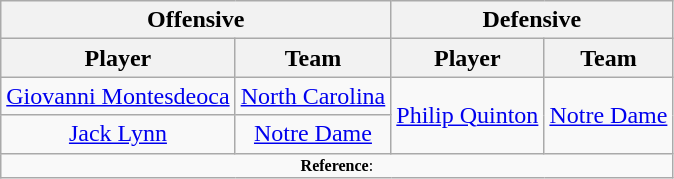<table class="wikitable" style="text-align: center;">
<tr>
<th colspan="2">Offensive</th>
<th colspan="2">Defensive</th>
</tr>
<tr>
<th>Player</th>
<th>Team</th>
<th>Player</th>
<th>Team</th>
</tr>
<tr>
<td><a href='#'>Giovanni Montesdeoca</a></td>
<td><a href='#'>North Carolina</a></td>
<td rowspan=2><a href='#'>Philip Quinton</a></td>
<td rowspan=2><a href='#'>Notre Dame</a></td>
</tr>
<tr>
<td><a href='#'>Jack Lynn</a></td>
<td><a href='#'>Notre Dame</a></td>
</tr>
<tr>
<td colspan="4"  style="font-size:8pt; text-align:center;"><strong>Reference</strong>:</td>
</tr>
</table>
